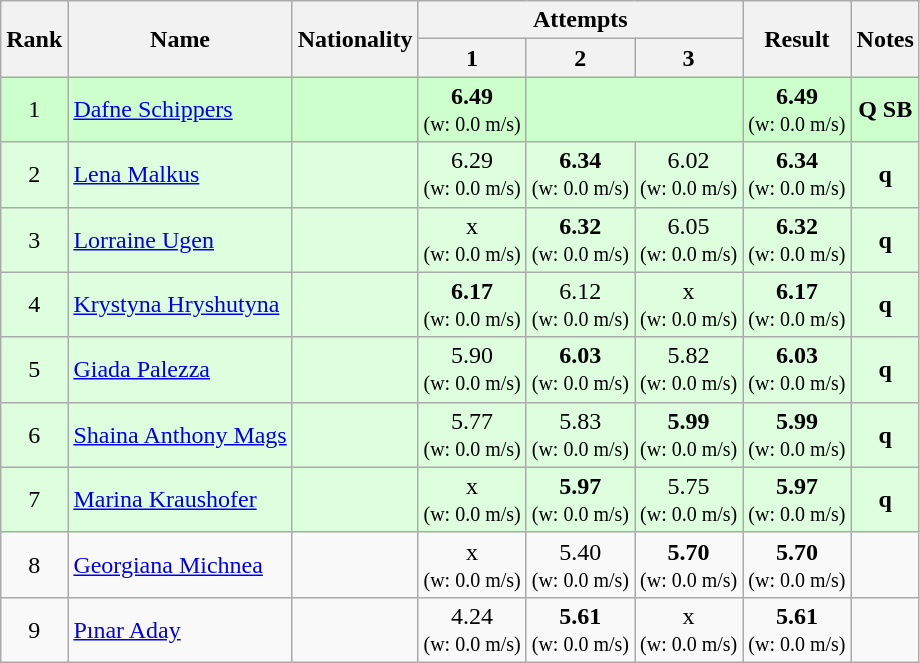<table class="wikitable sortable" style="text-align:center">
<tr>
<th rowspan=2>Rank</th>
<th rowspan=2>Name</th>
<th rowspan=2>Nationality</th>
<th colspan=3>Attempts</th>
<th rowspan=2>Result</th>
<th rowspan=2>Notes</th>
</tr>
<tr>
<th>1</th>
<th>2</th>
<th>3</th>
</tr>
<tr bgcolor=ccffcc>
<td>1</td>
<td align=left><a href='#'>Dafne Schippers</a></td>
<td align=left></td>
<td><strong>6.49</strong> <br><small>(w: 0.0 m/s)</small></td>
<td colspan=2></td>
<td><strong>6.49</strong> <br><small>(w: 0.0 m/s)</small></td>
<td><strong>Q SB</strong></td>
</tr>
<tr bgcolor=ddffdd>
<td>2</td>
<td align=left><a href='#'>Lena Malkus</a></td>
<td align=left></td>
<td>6.29 <br><small>(w: 0.0 m/s)</small></td>
<td><strong>6.34</strong> <br><small>(w: 0.0 m/s)</small></td>
<td>6.02 <br><small>(w: 0.0 m/s)</small></td>
<td><strong>6.34</strong> <br><small>(w: 0.0 m/s)</small></td>
<td><strong>q</strong></td>
</tr>
<tr bgcolor=ddffdd>
<td>3</td>
<td align=left><a href='#'>Lorraine Ugen</a></td>
<td align=left></td>
<td>x <br><small>(w: 0.0 m/s)</small></td>
<td><strong>6.32</strong> <br><small>(w: 0.0 m/s)</small></td>
<td>6.05 <br><small>(w: 0.0 m/s)</small></td>
<td><strong>6.32</strong> <br><small>(w: 0.0 m/s)</small></td>
<td><strong>q</strong></td>
</tr>
<tr bgcolor=ddffdd>
<td>4</td>
<td align=left><a href='#'>Krystyna Hryshutyna</a></td>
<td align=left></td>
<td><strong>6.17</strong> <br><small>(w: 0.0 m/s)</small></td>
<td>6.12 <br><small>(w: 0.0 m/s)</small></td>
<td>x <br><small>(w: 0.0 m/s)</small></td>
<td><strong>6.17</strong> <br><small>(w: 0.0 m/s)</small></td>
<td><strong>q</strong></td>
</tr>
<tr bgcolor=ddffdd>
<td>5</td>
<td align=left><a href='#'>Giada Palezza</a></td>
<td align=left></td>
<td>5.90 <br><small>(w: 0.0 m/s)</small></td>
<td><strong>6.03</strong> <br><small>(w: 0.0 m/s)</small></td>
<td>5.82 <br><small>(w: 0.0 m/s)</small></td>
<td><strong>6.03</strong> <br><small>(w: 0.0 m/s)</small></td>
<td><strong>q</strong></td>
</tr>
<tr bgcolor=ddffdd>
<td>6</td>
<td align=left><a href='#'>Shaina Anthony Mags</a></td>
<td align=left></td>
<td>5.77 <br><small>(w: 0.0 m/s)</small></td>
<td>5.83 <br><small>(w: 0.0 m/s)</small></td>
<td><strong>5.99</strong> <br><small>(w: 0.0 m/s)</small></td>
<td><strong>5.99</strong> <br><small>(w: 0.0 m/s)</small></td>
<td><strong>q</strong></td>
</tr>
<tr bgcolor=ddffdd>
<td>7</td>
<td align=left><a href='#'>Marina Kraushofer</a></td>
<td align=left></td>
<td>x <br><small>(w: 0.0 m/s)</small></td>
<td><strong>5.97</strong> <br><small>(w: 0.0 m/s)</small></td>
<td>5.75 <br><small>(w: 0.0 m/s)</small></td>
<td><strong>5.97</strong> <br><small>(w: 0.0 m/s)</small></td>
<td><strong>q</strong></td>
</tr>
<tr>
<td>8</td>
<td align=left><a href='#'>Georgiana Michnea</a></td>
<td align=left></td>
<td>x <br><small>(w: 0.0 m/s)</small></td>
<td>5.40 <br><small>(w: 0.0 m/s)</small></td>
<td><strong>5.70</strong> <br><small>(w: 0.0 m/s)</small></td>
<td><strong>5.70</strong> <br><small>(w: 0.0 m/s)</small></td>
<td></td>
</tr>
<tr>
<td>9</td>
<td align=left><a href='#'>Pınar Aday</a></td>
<td align=left></td>
<td>4.24 <br><small>(w: 0.0 m/s)</small></td>
<td><strong>5.61</strong> <br><small>(w: 0.0 m/s)</small></td>
<td>x <br><small>(w: 0.0 m/s)</small></td>
<td><strong>5.61</strong> <br><small>(w: 0.0 m/s)</small></td>
<td></td>
</tr>
</table>
